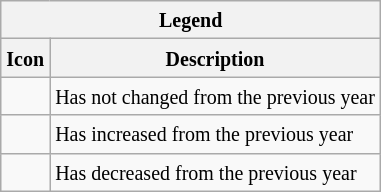<table class="wikitable">
<tr>
<th colspan="2"><small>Legend</small></th>
</tr>
<tr>
<th><small> Icon</small></th>
<th><small> Description</small></th>
</tr>
<tr>
<td></td>
<td><small>Has not changed from the previous year</small></td>
</tr>
<tr>
<td></td>
<td><small>Has increased from the previous year</small></td>
</tr>
<tr>
<td></td>
<td><small>Has decreased from the previous year</small></td>
</tr>
</table>
